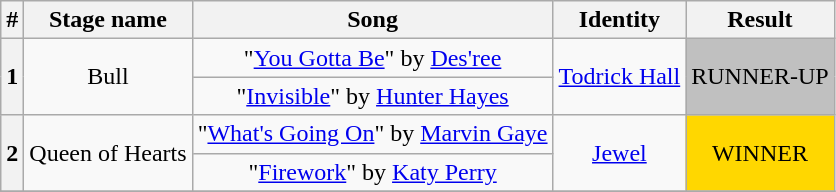<table class="wikitable plainrowheaders" style="text-align: center;">
<tr>
<th>#</th>
<th>Stage name</th>
<th>Song</th>
<th>Identity</th>
<th>Result</th>
</tr>
<tr>
<th rowspan="2">1</th>
<td rowspan="2">Bull</td>
<td>"<a href='#'>You Gotta Be</a>" by <a href='#'>Des'ree</a></td>
<td rowspan="2"><a href='#'>Todrick Hall</a></td>
<td rowspan="2" bgcolor=silver>RUNNER-UP</td>
</tr>
<tr>
<td>"<a href='#'>Invisible</a>" by <a href='#'>Hunter Hayes</a></td>
</tr>
<tr>
<th rowspan="2">2</th>
<td rowspan="2">Queen of Hearts</td>
<td>"<a href='#'>What's Going On</a>" by <a href='#'>Marvin Gaye</a></td>
<td rowspan="2"><a href='#'>Jewel</a></td>
<td rowspan="2" bgcolor=gold>WINNER</td>
</tr>
<tr>
<td>"<a href='#'>Firework</a>" by <a href='#'>Katy Perry</a></td>
</tr>
<tr>
</tr>
</table>
